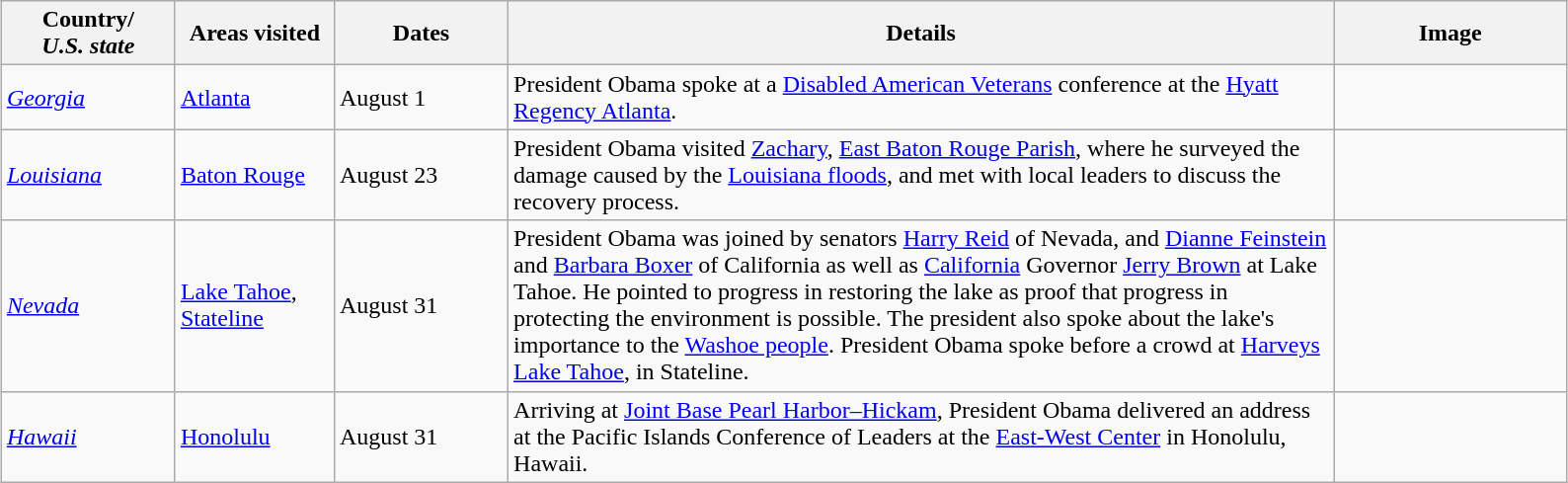<table class="wikitable" style="margin: 1em auto 1em auto">
<tr>
<th width=110>Country/<br><em>U.S. state</em></th>
<th width=100>Areas visited</th>
<th width=110>Dates</th>
<th width=550>Details</th>
<th width=150>Image</th>
</tr>
<tr>
<td> <em><a href='#'>Georgia</a></em></td>
<td><a href='#'>Atlanta</a></td>
<td>August 1</td>
<td>President Obama spoke at a <a href='#'>Disabled American Veterans</a> conference at the <a href='#'>Hyatt Regency Atlanta</a>.</td>
<td></td>
</tr>
<tr>
<td> <em><a href='#'>Louisiana</a></em></td>
<td><a href='#'>Baton Rouge</a></td>
<td>August 23</td>
<td>President Obama visited <a href='#'>Zachary</a>, <a href='#'>East Baton Rouge Parish</a>, where he surveyed the damage caused by the <a href='#'>Louisiana floods</a>, and met with local leaders to discuss the recovery process.</td>
<td></td>
</tr>
<tr>
<td> <em><a href='#'>Nevada</a></em></td>
<td><a href='#'>Lake Tahoe</a>,<br><a href='#'>Stateline</a></td>
<td>August 31</td>
<td>President Obama was joined by senators <a href='#'>Harry Reid</a> of Nevada, and <a href='#'>Dianne Feinstein</a> and <a href='#'>Barbara Boxer</a> of California as well as <a href='#'>California</a> Governor <a href='#'>Jerry Brown</a> at Lake Tahoe. He pointed to progress in restoring the lake as proof that progress in protecting the environment is possible. The president also spoke about the lake's importance to the <a href='#'>Washoe people</a>. President Obama spoke before a crowd at <a href='#'>Harveys Lake Tahoe</a>, in Stateline.</td>
<td></td>
</tr>
<tr>
<td> <em><a href='#'>Hawaii</a></em></td>
<td><a href='#'>Honolulu</a></td>
<td>August 31</td>
<td>Arriving at <a href='#'>Joint Base Pearl Harbor–Hickam</a>, President Obama delivered an address at the Pacific Islands Conference of Leaders at the <a href='#'>East-West Center</a> in Honolulu, Hawaii.</td>
<td></td>
</tr>
</table>
